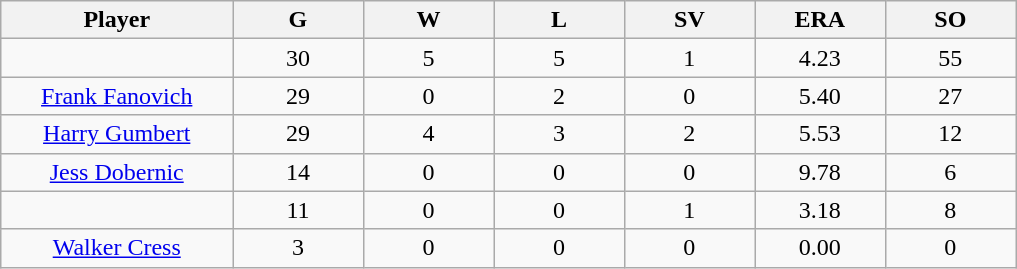<table class="wikitable sortable">
<tr>
<th bgcolor="#DDDDFF" width="16%">Player</th>
<th bgcolor="#DDDDFF" width="9%">G</th>
<th bgcolor="#DDDDFF" width="9%">W</th>
<th bgcolor="#DDDDFF" width="9%">L</th>
<th bgcolor="#DDDDFF" width="9%">SV</th>
<th bgcolor="#DDDDFF" width="9%">ERA</th>
<th bgcolor="#DDDDFF" width="9%">SO</th>
</tr>
<tr align="center">
<td></td>
<td>30</td>
<td>5</td>
<td>5</td>
<td>1</td>
<td>4.23</td>
<td>55</td>
</tr>
<tr align="center">
<td><a href='#'>Frank Fanovich</a></td>
<td>29</td>
<td>0</td>
<td>2</td>
<td>0</td>
<td>5.40</td>
<td>27</td>
</tr>
<tr align=center>
<td><a href='#'>Harry Gumbert</a></td>
<td>29</td>
<td>4</td>
<td>3</td>
<td>2</td>
<td>5.53</td>
<td>12</td>
</tr>
<tr align=center>
<td><a href='#'>Jess Dobernic</a></td>
<td>14</td>
<td>0</td>
<td>0</td>
<td>0</td>
<td>9.78</td>
<td>6</td>
</tr>
<tr align=center>
<td></td>
<td>11</td>
<td>0</td>
<td>0</td>
<td>1</td>
<td>3.18</td>
<td>8</td>
</tr>
<tr align="center">
<td><a href='#'>Walker Cress</a></td>
<td>3</td>
<td>0</td>
<td>0</td>
<td>0</td>
<td>0.00</td>
<td>0</td>
</tr>
</table>
